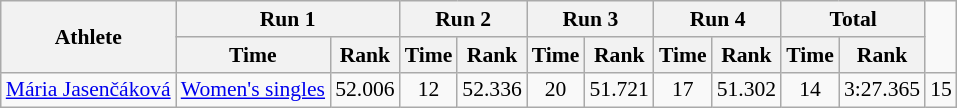<table class="wikitable" border="1" style="font-size:90%">
<tr>
<th rowspan="2">Athlete</th>
<th colspan="2">Run 1</th>
<th colspan="2">Run 2</th>
<th colspan="2">Run 3</th>
<th colspan="2">Run 4</th>
<th colspan="2">Total</th>
</tr>
<tr>
<th>Time</th>
<th>Rank</th>
<th>Time</th>
<th>Rank</th>
<th>Time</th>
<th>Rank</th>
<th>Time</th>
<th>Rank</th>
<th>Time</th>
<th>Rank</th>
</tr>
<tr>
<td><a href='#'>Mária Jasenčáková</a></td>
<td><a href='#'>Women's singles</a></td>
<td align="center">52.006</td>
<td align="center">12</td>
<td align="center">52.336</td>
<td align="center">20</td>
<td align="center">51.721</td>
<td align="center">17</td>
<td align="center">51.302</td>
<td align="center">14</td>
<td align="center">3:27.365</td>
<td align="center">15</td>
</tr>
</table>
